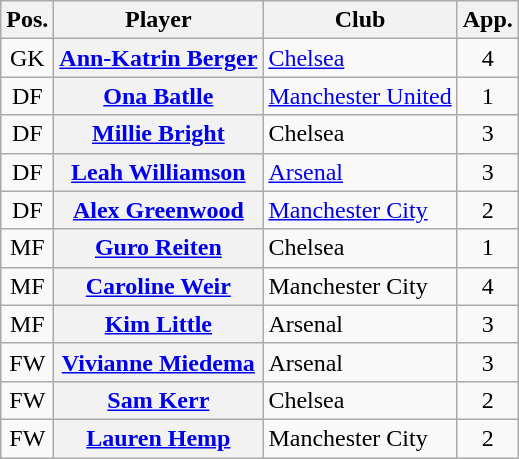<table class="wikitable plainrowheaders" style="text-align: left">
<tr>
<th scope="col">Pos.</th>
<th scope="col">Player</th>
<th scope="col">Club</th>
<th scope="col">App.</th>
</tr>
<tr>
<td style="text-align:center">GK</td>
<th scope="row"><a href='#'>Ann-Katrin Berger</a> </th>
<td><a href='#'>Chelsea</a></td>
<td style="text-align:center">4</td>
</tr>
<tr>
<td style="text-align:center">DF</td>
<th scope="row"><a href='#'>Ona Batlle</a></th>
<td><a href='#'>Manchester United</a></td>
<td style="text-align:center">1</td>
</tr>
<tr>
<td style="text-align:center">DF</td>
<th scope="row"><a href='#'>Millie Bright</a> </th>
<td>Chelsea</td>
<td style="text-align:center">3</td>
</tr>
<tr>
<td style="text-align:center">DF</td>
<th scope="row"><a href='#'>Leah Williamson</a> </th>
<td><a href='#'>Arsenal</a></td>
<td style="text-align:center">3</td>
</tr>
<tr>
<td style="text-align:center">DF</td>
<th scope="row"><a href='#'>Alex Greenwood</a> </th>
<td><a href='#'>Manchester City</a></td>
<td style="text-align:center">2</td>
</tr>
<tr>
<td style="text-align:center">MF</td>
<th scope="row"><a href='#'>Guro Reiten</a></th>
<td>Chelsea</td>
<td style="text-align:center">1</td>
</tr>
<tr>
<td style="text-align:center">MF</td>
<th scope="row"><a href='#'>Caroline Weir</a> </th>
<td>Manchester City</td>
<td style="text-align:center">4</td>
</tr>
<tr>
<td style="text-align:center">MF</td>
<th scope="row"><a href='#'>Kim Little</a> </th>
<td>Arsenal</td>
<td style="text-align:center">3</td>
</tr>
<tr>
<td style="text-align:center">FW</td>
<th scope="row"><a href='#'>Vivianne Miedema</a> </th>
<td>Arsenal</td>
<td style="text-align:center">3</td>
</tr>
<tr>
<td style="text-align:center">FW</td>
<th scope="row"><a href='#'>Sam Kerr</a> </th>
<td>Chelsea</td>
<td style="text-align:center">2</td>
</tr>
<tr>
<td style="text-align:center">FW</td>
<th scope="row"><a href='#'>Lauren Hemp</a> </th>
<td>Manchester City</td>
<td style="text-align:center">2</td>
</tr>
</table>
